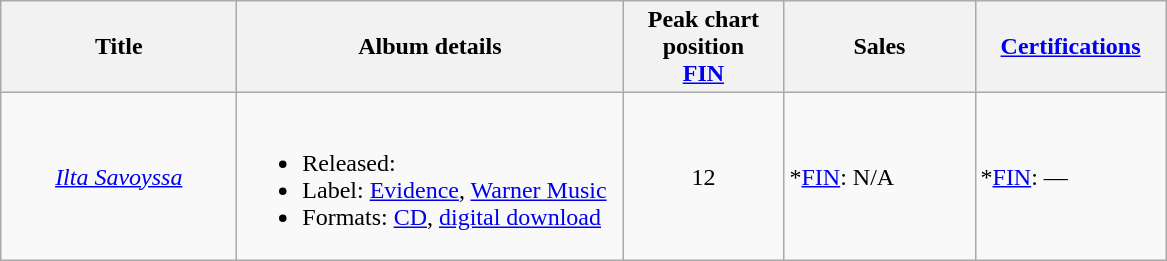<table class="wikitable" style="text-align:center;">
<tr>
<th rowspan="1" width="150">Title</th>
<th rowspan="1" width="250">Album details</th>
<th colspan="1" width="100">Peak chart position<br> <a href='#'>FIN</a><br></th>
<th rowspan="1" width="120">Sales<br></th>
<th rowspan="1" width="120"><a href='#'>Certifications</a><br></th>
</tr>
<tr>
<td align=center><em><a href='#'>Ilta Savoyssa</a></em></td>
<td align=left><br><ul><li>Released: </li><li>Label: <a href='#'>Evidence</a>, <a href='#'>Warner Music</a></li><li>Formats: <a href='#'>CD</a>, <a href='#'>digital download</a></li></ul></td>
<td>12</td>
<td align="left">*<a href='#'>FIN</a>: N/A</td>
<td align="left">*<a href='#'>FIN</a>: —</td>
</tr>
</table>
